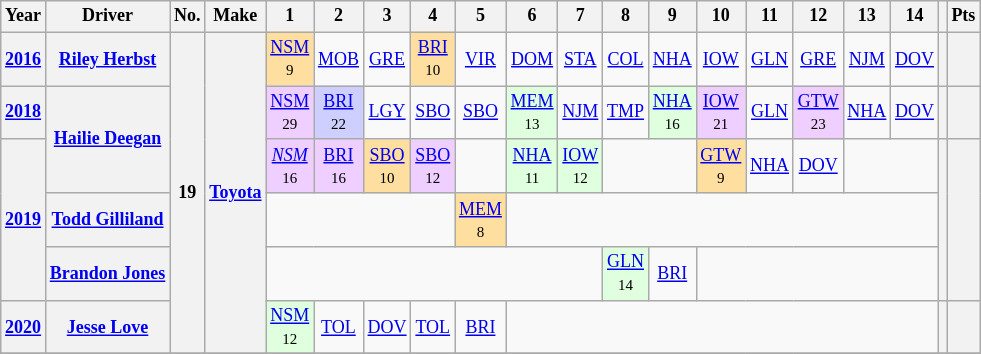<table class="wikitable" style="text-align:center; font-size:75%">
<tr>
<th>Year</th>
<th>Driver</th>
<th>No.</th>
<th>Make</th>
<th>1</th>
<th>2</th>
<th>3</th>
<th>4</th>
<th>5</th>
<th>6</th>
<th>7</th>
<th>8</th>
<th>9</th>
<th>10</th>
<th>11</th>
<th>12</th>
<th>13</th>
<th>14</th>
<th></th>
<th>Pts</th>
</tr>
<tr>
<th><a href='#'>2016</a></th>
<th><a href='#'>Riley Herbst</a></th>
<th rowspan=6>19</th>
<th rowspan=6><a href='#'>Toyota</a></th>
<td style="background:#FFDF9F;"><a href='#'>NSM</a><br><small>9</small></td>
<td><a href='#'>MOB</a></td>
<td><a href='#'>GRE</a></td>
<td style="background:#FFDF9F;"><a href='#'>BRI</a><br><small>10</small></td>
<td><a href='#'>VIR</a></td>
<td><a href='#'>DOM</a></td>
<td><a href='#'>STA</a></td>
<td><a href='#'>COL</a></td>
<td><a href='#'>NHA</a></td>
<td><a href='#'>IOW</a></td>
<td><a href='#'>GLN</a></td>
<td><a href='#'>GRE</a></td>
<td><a href='#'>NJM</a></td>
<td><a href='#'>DOV</a></td>
<th></th>
<th></th>
</tr>
<tr>
<th><a href='#'>2018</a></th>
<th rowspan=2><a href='#'>Hailie Deegan</a></th>
<td style="background:#EFCFFF;"><a href='#'>NSM</a><br><small>29</small></td>
<td style="background:#CFCFFF;"><a href='#'>BRI</a><br><small>22</small></td>
<td><a href='#'>LGY</a></td>
<td><a href='#'>SBO</a></td>
<td><a href='#'>SBO</a></td>
<td style="background:#DFFFDF;"><a href='#'>MEM</a><br><small>13</small></td>
<td><a href='#'>NJM</a></td>
<td><a href='#'>TMP</a></td>
<td style="background:#DFFFDF;"><a href='#'>NHA</a><br><small>16</small></td>
<td style="background:#EFCFFF;"><a href='#'>IOW</a><br><small>21</small></td>
<td><a href='#'>GLN</a></td>
<td style="background:#EFCFFF;"><a href='#'>GTW</a><br><small>23</small></td>
<td><a href='#'>NHA</a></td>
<td><a href='#'>DOV</a></td>
<th></th>
<th></th>
</tr>
<tr>
<th rowspan=3><a href='#'>2019</a></th>
<td style="background:#EFCFFF;"><em><a href='#'>NSM</a></em><br><small>16</small></td>
<td style="background:#EFCFFF;"><a href='#'>BRI</a><br><small>16</small></td>
<td style="background:#FFDF9F;"><a href='#'>SBO</a><br><small>10</small></td>
<td style="background:#EFCFFF;"><a href='#'>SBO</a><br><small>12</small></td>
<td></td>
<td style="background:#DFFFDF;"><a href='#'>NHA</a><br><small>11</small></td>
<td style="background:#DFFFDF;"><a href='#'>IOW</a><br><small>12</small></td>
<td colspan=2></td>
<td style="background:#FFDF9F;"><a href='#'>GTW</a><br><small>9</small></td>
<td><a href='#'>NHA</a></td>
<td><a href='#'>DOV</a></td>
<td colspan=2></td>
<th rowspan=3></th>
<th rowspan=3></th>
</tr>
<tr>
<th><a href='#'>Todd Gilliland</a></th>
<td colspan=4></td>
<td style="background:#FFDF9F;"><a href='#'>MEM</a><br><small>8</small></td>
<td colspan=9></td>
</tr>
<tr>
<th><a href='#'>Brandon Jones</a></th>
<td colspan=7></td>
<td style="background:#DFFFDF;"><a href='#'>GLN</a><br><small>14</small></td>
<td><a href='#'>BRI</a></td>
<td colspan=5></td>
</tr>
<tr>
<th><a href='#'>2020</a></th>
<th><a href='#'>Jesse Love</a></th>
<td style="background:#DFFFDF;"><a href='#'>NSM</a><br><small>12</small></td>
<td><a href='#'>TOL</a></td>
<td><a href='#'>DOV</a></td>
<td><a href='#'>TOL</a></td>
<td><a href='#'>BRI</a></td>
<td colspan=9></td>
<th></th>
<th></th>
</tr>
<tr>
</tr>
</table>
